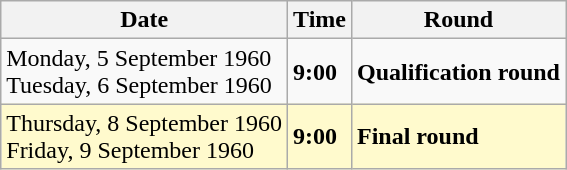<table class="wikitable">
<tr>
<th>Date</th>
<th>Time</th>
<th>Round</th>
</tr>
<tr>
<td>Monday, 5 September 1960<br>Tuesday, 6 September 1960</td>
<td><strong>9:00</strong></td>
<td><strong>Qualification round</strong></td>
</tr>
<tr style=background:lemonchiffon>
<td>Thursday, 8 September 1960<br>Friday, 9 September 1960</td>
<td><strong>9:00</strong></td>
<td><strong>Final round</strong></td>
</tr>
</table>
